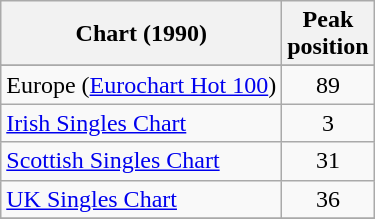<table class="wikitable sortable">
<tr>
<th align="left">Chart (1990)</th>
<th align="center">Peak<br>position</th>
</tr>
<tr>
</tr>
<tr>
<td>Europe (<a href='#'>Eurochart Hot 100</a>)</td>
<td align="center">89</td>
</tr>
<tr>
<td align="left"><a href='#'>Irish Singles Chart</a></td>
<td align="center">3</td>
</tr>
<tr>
<td align="left"><a href='#'>Scottish Singles Chart</a></td>
<td align="center">31</td>
</tr>
<tr>
<td align="left"><a href='#'>UK Singles Chart</a></td>
<td align="center">36</td>
</tr>
<tr>
</tr>
</table>
